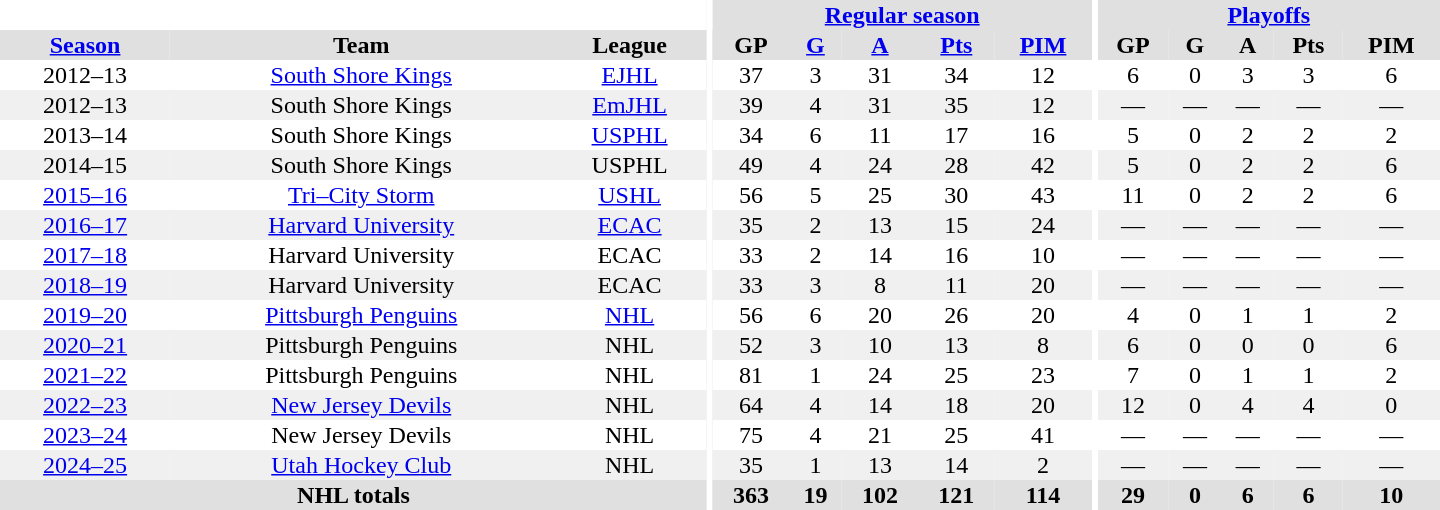<table border="0" cellpadding="1" cellspacing="0" style="text-align:center; width:60em">
<tr bgcolor="#e0e0e0">
<th colspan="3" bgcolor="#ffffff"></th>
<th rowspan="99" bgcolor="#ffffff"></th>
<th colspan="5"><a href='#'>Regular season</a></th>
<th rowspan="99" bgcolor="#ffffff"></th>
<th colspan="5"><a href='#'>Playoffs</a></th>
</tr>
<tr bgcolor="#e0e0e0">
<th><a href='#'>Season</a></th>
<th>Team</th>
<th>League</th>
<th>GP</th>
<th><a href='#'>G</a></th>
<th><a href='#'>A</a></th>
<th><a href='#'>Pts</a></th>
<th><a href='#'>PIM</a></th>
<th>GP</th>
<th>G</th>
<th>A</th>
<th>Pts</th>
<th>PIM</th>
</tr>
<tr>
<td>2012–13</td>
<td><a href='#'>South Shore Kings</a></td>
<td><a href='#'>EJHL</a></td>
<td>37</td>
<td>3</td>
<td>31</td>
<td>34</td>
<td>12</td>
<td>6</td>
<td>0</td>
<td>3</td>
<td>3</td>
<td>6</td>
</tr>
<tr bgcolor="#f0f0f0">
<td>2012–13</td>
<td>South Shore Kings</td>
<td><a href='#'>EmJHL</a></td>
<td>39</td>
<td>4</td>
<td>31</td>
<td>35</td>
<td>12</td>
<td>—</td>
<td>—</td>
<td>—</td>
<td>—</td>
<td>—</td>
</tr>
<tr>
<td>2013–14</td>
<td>South Shore Kings</td>
<td><a href='#'>USPHL</a></td>
<td>34</td>
<td>6</td>
<td>11</td>
<td>17</td>
<td>16</td>
<td>5</td>
<td>0</td>
<td>2</td>
<td>2</td>
<td>2</td>
</tr>
<tr bgcolor="#f0f0f0">
<td>2014–15</td>
<td>South Shore Kings</td>
<td>USPHL</td>
<td>49</td>
<td>4</td>
<td>24</td>
<td>28</td>
<td>42</td>
<td>5</td>
<td>0</td>
<td>2</td>
<td>2</td>
<td>6</td>
</tr>
<tr>
<td><a href='#'>2015–16</a></td>
<td><a href='#'>Tri–City Storm</a></td>
<td><a href='#'>USHL</a></td>
<td>56</td>
<td>5</td>
<td>25</td>
<td>30</td>
<td>43</td>
<td>11</td>
<td>0</td>
<td>2</td>
<td>2</td>
<td>6</td>
</tr>
<tr bgcolor="#f0f0f0">
<td><a href='#'>2016–17</a></td>
<td><a href='#'>Harvard University</a></td>
<td><a href='#'>ECAC</a></td>
<td>35</td>
<td>2</td>
<td>13</td>
<td>15</td>
<td>24</td>
<td>—</td>
<td>—</td>
<td>—</td>
<td>—</td>
<td>—</td>
</tr>
<tr>
<td><a href='#'>2017–18</a></td>
<td>Harvard University</td>
<td>ECAC</td>
<td>33</td>
<td>2</td>
<td>14</td>
<td>16</td>
<td>10</td>
<td>—</td>
<td>—</td>
<td>—</td>
<td>—</td>
<td>—</td>
</tr>
<tr bgcolor="#f0f0f0">
<td><a href='#'>2018–19</a></td>
<td>Harvard University</td>
<td>ECAC</td>
<td>33</td>
<td>3</td>
<td>8</td>
<td>11</td>
<td>20</td>
<td>—</td>
<td>—</td>
<td>—</td>
<td>—</td>
<td>—</td>
</tr>
<tr>
<td><a href='#'>2019–20</a></td>
<td><a href='#'>Pittsburgh Penguins</a></td>
<td><a href='#'>NHL</a></td>
<td>56</td>
<td>6</td>
<td>20</td>
<td>26</td>
<td>20</td>
<td>4</td>
<td>0</td>
<td>1</td>
<td>1</td>
<td>2</td>
</tr>
<tr bgcolor="#f0f0f0">
<td><a href='#'>2020–21</a></td>
<td>Pittsburgh Penguins</td>
<td>NHL</td>
<td>52</td>
<td>3</td>
<td>10</td>
<td>13</td>
<td>8</td>
<td>6</td>
<td>0</td>
<td>0</td>
<td>0</td>
<td>6</td>
</tr>
<tr>
<td><a href='#'>2021–22</a></td>
<td>Pittsburgh Penguins</td>
<td>NHL</td>
<td>81</td>
<td>1</td>
<td>24</td>
<td>25</td>
<td>23</td>
<td>7</td>
<td>0</td>
<td>1</td>
<td>1</td>
<td>2</td>
</tr>
<tr bgcolor="#f0f0f0">
<td><a href='#'>2022–23</a></td>
<td><a href='#'>New Jersey Devils</a></td>
<td>NHL</td>
<td>64</td>
<td>4</td>
<td>14</td>
<td>18</td>
<td>20</td>
<td>12</td>
<td>0</td>
<td>4</td>
<td>4</td>
<td>0</td>
</tr>
<tr>
<td><a href='#'>2023–24</a></td>
<td>New Jersey Devils</td>
<td>NHL</td>
<td>75</td>
<td>4</td>
<td>21</td>
<td>25</td>
<td>41</td>
<td>—</td>
<td>—</td>
<td>—</td>
<td>—</td>
<td>—</td>
</tr>
<tr bgcolor="#f0f0f0">
<td><a href='#'>2024–25</a></td>
<td><a href='#'>Utah Hockey Club</a></td>
<td>NHL</td>
<td>35</td>
<td>1</td>
<td>13</td>
<td>14</td>
<td>2</td>
<td>—</td>
<td>—</td>
<td>—</td>
<td>—</td>
<td>—</td>
</tr>
<tr bgcolor="#e0e0e0">
<th colspan="3">NHL totals</th>
<th>363</th>
<th>19</th>
<th>102</th>
<th>121</th>
<th>114</th>
<th>29</th>
<th>0</th>
<th>6</th>
<th>6</th>
<th>10</th>
</tr>
</table>
